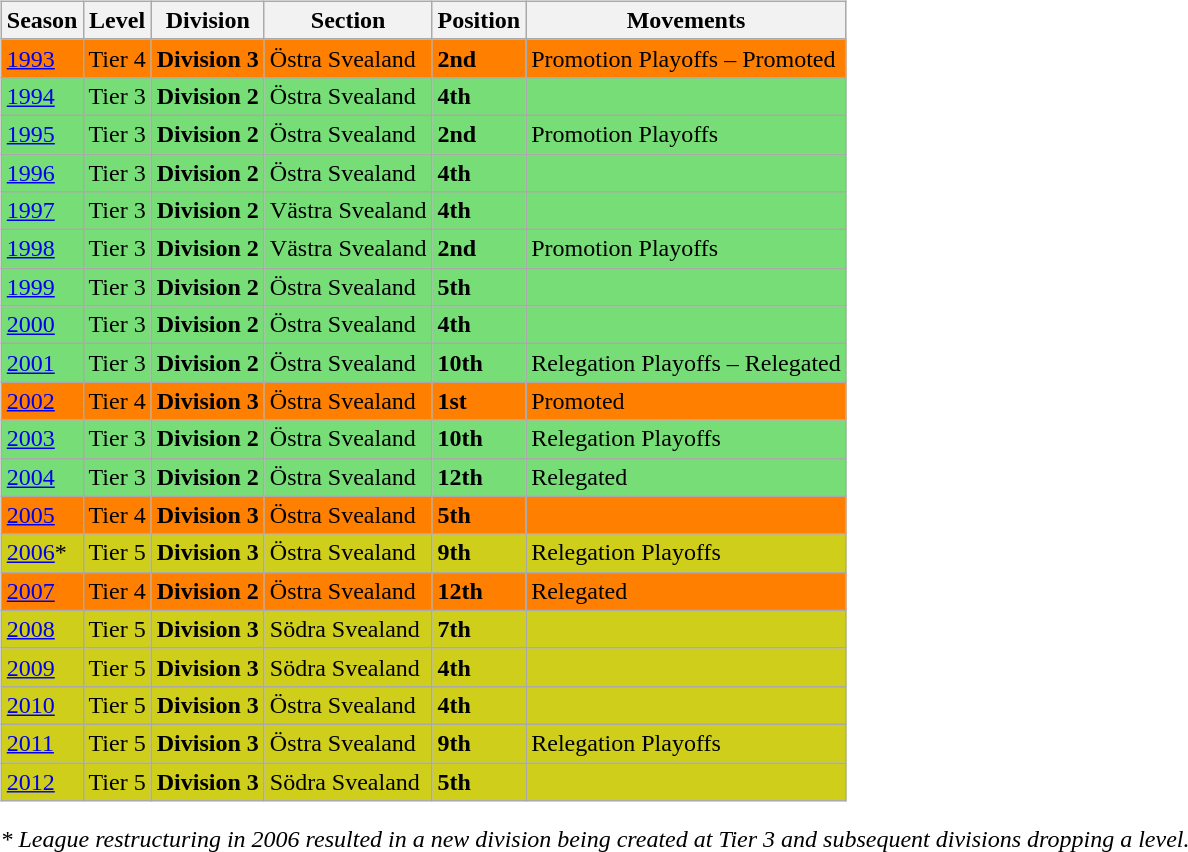<table>
<tr>
<td valign="top" width=0%><br><table class="wikitable">
<tr style="background:#f0f6fa;">
<th><strong>Season</strong></th>
<th><strong>Level</strong></th>
<th><strong>Division</strong></th>
<th><strong>Section</strong></th>
<th><strong>Position</strong></th>
<th><strong>Movements</strong></th>
</tr>
<tr>
<td style="background:#FF7F00;"><a href='#'>1993</a></td>
<td style="background:#FF7F00;">Tier 4</td>
<td style="background:#FF7F00;"><strong>Division 3</strong></td>
<td style="background:#FF7F00;">Östra Svealand</td>
<td style="background:#FF7F00;"><strong>2nd</strong></td>
<td style="background:#FF7F00;">Promotion Playoffs – Promoted</td>
</tr>
<tr>
<td style="background:#77DD77;"><a href='#'>1994</a></td>
<td style="background:#77DD77;">Tier 3</td>
<td style="background:#77DD77;"><strong>Division 2</strong></td>
<td style="background:#77DD77;">Östra Svealand</td>
<td style="background:#77DD77;"><strong>4th</strong></td>
<td style="background:#77DD77;"></td>
</tr>
<tr>
<td style="background:#77DD77;"><a href='#'>1995</a></td>
<td style="background:#77DD77;">Tier 3</td>
<td style="background:#77DD77;"><strong>Division 2</strong></td>
<td style="background:#77DD77;">Östra Svealand</td>
<td style="background:#77DD77;"><strong>2nd</strong></td>
<td style="background:#77DD77;">Promotion Playoffs</td>
</tr>
<tr>
<td style="background:#77DD77;"><a href='#'>1996</a></td>
<td style="background:#77DD77;">Tier 3</td>
<td style="background:#77DD77;"><strong>Division 2</strong></td>
<td style="background:#77DD77;">Östra Svealand</td>
<td style="background:#77DD77;"><strong>4th</strong></td>
<td style="background:#77DD77;"></td>
</tr>
<tr>
<td style="background:#77DD77;"><a href='#'>1997</a></td>
<td style="background:#77DD77;">Tier 3</td>
<td style="background:#77DD77;"><strong>Division 2</strong></td>
<td style="background:#77DD77;">Västra Svealand</td>
<td style="background:#77DD77;"><strong>4th</strong></td>
<td style="background:#77DD77;"></td>
</tr>
<tr>
<td style="background:#77DD77;"><a href='#'>1998</a></td>
<td style="background:#77DD77;">Tier 3</td>
<td style="background:#77DD77;"><strong>Division 2</strong></td>
<td style="background:#77DD77;">Västra Svealand</td>
<td style="background:#77DD77;"><strong>2nd</strong></td>
<td style="background:#77DD77;">Promotion Playoffs</td>
</tr>
<tr>
<td style="background:#77DD77;"><a href='#'>1999</a></td>
<td style="background:#77DD77;">Tier 3</td>
<td style="background:#77DD77;"><strong>Division 2</strong></td>
<td style="background:#77DD77;">Östra Svealand</td>
<td style="background:#77DD77;"><strong>5th</strong></td>
<td style="background:#77DD77;"></td>
</tr>
<tr>
<td style="background:#77DD77;"><a href='#'>2000</a></td>
<td style="background:#77DD77;">Tier 3</td>
<td style="background:#77DD77;"><strong>Division 2</strong></td>
<td style="background:#77DD77;">Östra Svealand</td>
<td style="background:#77DD77;"><strong>4th</strong></td>
<td style="background:#77DD77;"></td>
</tr>
<tr>
<td style="background:#77DD77;"><a href='#'>2001</a></td>
<td style="background:#77DD77;">Tier 3</td>
<td style="background:#77DD77;"><strong>Division 2</strong></td>
<td style="background:#77DD77;">Östra Svealand</td>
<td style="background:#77DD77;"><strong>10th</strong></td>
<td style="background:#77DD77;">Relegation Playoffs – Relegated</td>
</tr>
<tr>
<td style="background:#FF7F00;"><a href='#'>2002</a></td>
<td style="background:#FF7F00;">Tier 4</td>
<td style="background:#FF7F00;"><strong>Division 3</strong></td>
<td style="background:#FF7F00;">Östra Svealand</td>
<td style="background:#FF7F00;"><strong>1st</strong></td>
<td style="background:#FF7F00;">Promoted</td>
</tr>
<tr>
<td style="background:#77DD77;"><a href='#'>2003</a></td>
<td style="background:#77DD77;">Tier 3</td>
<td style="background:#77DD77;"><strong>Division 2</strong></td>
<td style="background:#77DD77;">Östra Svealand</td>
<td style="background:#77DD77;"><strong>10th</strong></td>
<td style="background:#77DD77;">Relegation Playoffs</td>
</tr>
<tr>
<td style="background:#77DD77;"><a href='#'>2004</a></td>
<td style="background:#77DD77;">Tier 3</td>
<td style="background:#77DD77;"><strong>Division 2</strong></td>
<td style="background:#77DD77;">Östra Svealand</td>
<td style="background:#77DD77;"><strong>12th</strong></td>
<td style="background:#77DD77;">Relegated</td>
</tr>
<tr>
<td style="background:#FF7F00;"><a href='#'>2005</a></td>
<td style="background:#FF7F00;">Tier 4</td>
<td style="background:#FF7F00;"><strong>Division 3</strong></td>
<td style="background:#FF7F00;">Östra Svealand</td>
<td style="background:#FF7F00;"><strong>5th</strong></td>
<td style="background:#FF7F00;"></td>
</tr>
<tr>
<td style="background:#CECE1B;"><a href='#'>2006</a>*</td>
<td style="background:#CECE1B;">Tier 5</td>
<td style="background:#CECE1B;"><strong>Division 3</strong></td>
<td style="background:#CECE1B;">Östra Svealand</td>
<td style="background:#CECE1B;"><strong>9th</strong></td>
<td style="background:#CECE1B;">Relegation Playoffs</td>
</tr>
<tr>
<td style="background:#FF7F00;"><a href='#'>2007</a></td>
<td style="background:#FF7F00;">Tier 4</td>
<td style="background:#FF7F00;"><strong>Division 2</strong></td>
<td style="background:#FF7F00;">Östra Svealand</td>
<td style="background:#FF7F00;"><strong>12th</strong></td>
<td style="background:#FF7F00;">Relegated</td>
</tr>
<tr>
<td style="background:#CECE1B;"><a href='#'>2008</a></td>
<td style="background:#CECE1B;">Tier 5</td>
<td style="background:#CECE1B;"><strong>Division 3</strong></td>
<td style="background:#CECE1B;">Södra Svealand</td>
<td style="background:#CECE1B;"><strong>7th</strong></td>
<td style="background:#CECE1B;"></td>
</tr>
<tr>
<td style="background:#CECE1B;"><a href='#'>2009</a></td>
<td style="background:#CECE1B;">Tier 5</td>
<td style="background:#CECE1B;"><strong>Division 3</strong></td>
<td style="background:#CECE1B;">Södra Svealand</td>
<td style="background:#CECE1B;"><strong>4th</strong></td>
<td style="background:#CECE1B;"></td>
</tr>
<tr>
<td style="background:#CECE1B;"><a href='#'>2010</a></td>
<td style="background:#CECE1B;">Tier 5</td>
<td style="background:#CECE1B;"><strong>Division 3</strong></td>
<td style="background:#CECE1B;">Östra Svealand</td>
<td style="background:#CECE1B;"><strong>4th</strong></td>
<td style="background:#CECE1B;"></td>
</tr>
<tr>
<td style="background:#CECE1B;"><a href='#'>2011</a></td>
<td style="background:#CECE1B;">Tier 5</td>
<td style="background:#CECE1B;"><strong>Division 3</strong></td>
<td style="background:#CECE1B;">Östra Svealand</td>
<td style="background:#CECE1B;"><strong>9th</strong></td>
<td style="background:#CECE1B;">Relegation Playoffs</td>
</tr>
<tr>
<td style="background:#CECE1B;"><a href='#'>2012</a></td>
<td style="background:#CECE1B;">Tier 5</td>
<td style="background:#CECE1B;"><strong>Division 3</strong></td>
<td style="background:#CECE1B;">Södra Svealand</td>
<td style="background:#CECE1B;"><strong>5th</strong></td>
<td style="background:#CECE1B;"></td>
</tr>
</table>
<em>* League restructuring in 2006 resulted in a new division being created at Tier 3 and subsequent divisions dropping a level.</em> 

</td>
</tr>
</table>
